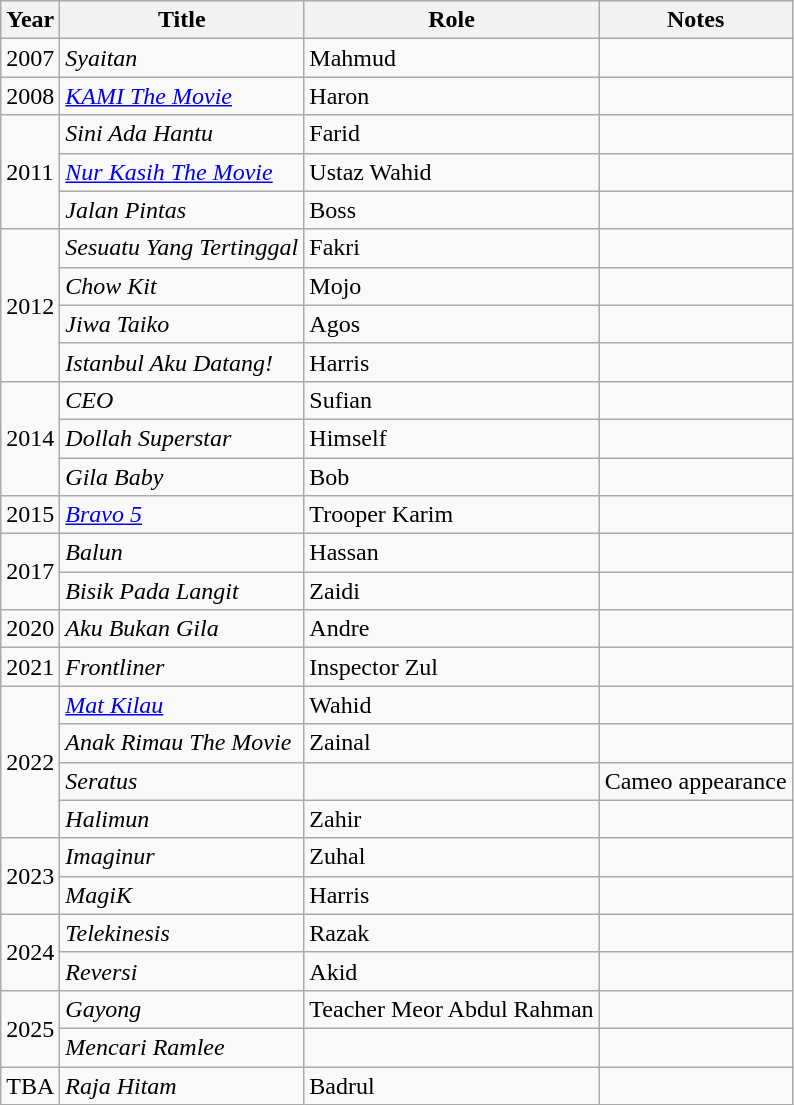<table class="wikitable">
<tr>
<th>Year</th>
<th>Title</th>
<th>Role</th>
<th>Notes</th>
</tr>
<tr>
<td>2007</td>
<td><em>Syaitan</em></td>
<td>Mahmud</td>
<td></td>
</tr>
<tr>
<td>2008</td>
<td><em><a href='#'>KAMI The Movie</a></em></td>
<td>Haron</td>
<td></td>
</tr>
<tr>
<td rowspan=3>2011</td>
<td><em>Sini Ada Hantu</em></td>
<td>Farid</td>
<td></td>
</tr>
<tr>
<td><em><a href='#'>Nur Kasih The Movie</a></em></td>
<td>Ustaz Wahid</td>
<td></td>
</tr>
<tr>
<td><em>Jalan Pintas</em></td>
<td>Boss</td>
<td></td>
</tr>
<tr>
<td rowspan=4>2012</td>
<td><em>Sesuatu Yang Tertinggal</em></td>
<td>Fakri</td>
<td></td>
</tr>
<tr>
<td><em>Chow Kit</em></td>
<td>Mojo</td>
<td></td>
</tr>
<tr>
<td><em>Jiwa Taiko</em></td>
<td>Agos</td>
<td></td>
</tr>
<tr>
<td><em>Istanbul Aku Datang!</em></td>
<td>Harris</td>
<td></td>
</tr>
<tr>
<td rowspan=3>2014</td>
<td><em>CEO</em></td>
<td>Sufian</td>
<td></td>
</tr>
<tr>
<td><em>Dollah Superstar</em></td>
<td>Himself</td>
<td></td>
</tr>
<tr>
<td><em>Gila Baby</em></td>
<td>Bob</td>
<td></td>
</tr>
<tr>
<td>2015</td>
<td><em><a href='#'>Bravo 5</a></em></td>
<td>Trooper Karim</td>
<td></td>
</tr>
<tr>
<td rowspan=2>2017</td>
<td><em>Balun</em></td>
<td>Hassan</td>
<td></td>
</tr>
<tr>
<td><em>Bisik Pada Langit</em></td>
<td>Zaidi</td>
<td></td>
</tr>
<tr>
<td>2020</td>
<td><em>Aku Bukan Gila</em></td>
<td>Andre</td>
<td></td>
</tr>
<tr>
<td>2021</td>
<td><em>Frontliner</em></td>
<td>Inspector Zul</td>
<td></td>
</tr>
<tr>
<td rowspan="4">2022</td>
<td><em><a href='#'>Mat Kilau</a></em></td>
<td>Wahid</td>
<td></td>
</tr>
<tr>
<td><em>Anak Rimau The Movie</em></td>
<td>Zainal</td>
<td></td>
</tr>
<tr>
<td><em>Seratus</em></td>
<td></td>
<td>Cameo appearance</td>
</tr>
<tr>
<td><em>Halimun</em></td>
<td>Zahir</td>
<td></td>
</tr>
<tr>
<td rowspan="2">2023</td>
<td><em>Imaginur</em></td>
<td>Zuhal</td>
<td></td>
</tr>
<tr>
<td><em>MagiK</em></td>
<td>Harris</td>
<td></td>
</tr>
<tr>
<td rowspan="2">2024</td>
<td><em>Telekinesis</em></td>
<td>Razak</td>
<td></td>
</tr>
<tr>
<td><em>Reversi</em></td>
<td>Akid</td>
<td></td>
</tr>
<tr>
<td rowspan="2">2025</td>
<td><em>Gayong</em></td>
<td>Teacher Meor Abdul Rahman</td>
<td></td>
</tr>
<tr>
<td><em>Mencari Ramlee</em></td>
<td></td>
<td></td>
</tr>
<tr>
<td>TBA</td>
<td><em>Raja Hitam</em></td>
<td>Badrul</td>
<td></td>
</tr>
</table>
